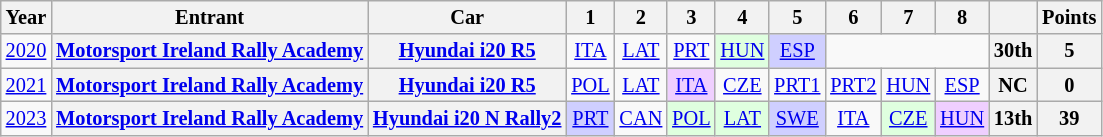<table class="wikitable" style="text-align:center; font-size:85%">
<tr>
<th>Year</th>
<th>Entrant</th>
<th>Car</th>
<th>1</th>
<th>2</th>
<th>3</th>
<th>4</th>
<th>5</th>
<th>6</th>
<th>7</th>
<th>8</th>
<th></th>
<th>Points</th>
</tr>
<tr>
<td><a href='#'>2020</a></td>
<th nowrap><a href='#'>Motorsport Ireland Rally Academy</a></th>
<th nowrap><a href='#'>Hyundai i20 R5</a></th>
<td><a href='#'>ITA</a></td>
<td><a href='#'>LAT</a></td>
<td><a href='#'>PRT</a></td>
<td style="background:#DFFFDF"><a href='#'>HUN</a><br></td>
<td style="background:#CFCFFF"><a href='#'>ESP</a><br></td>
<td colspan=3></td>
<th>30th</th>
<th>5</th>
</tr>
<tr>
<td><a href='#'>2021</a></td>
<th nowrap><a href='#'>Motorsport Ireland Rally Academy</a></th>
<th nowrap><a href='#'>Hyundai i20 R5</a></th>
<td><a href='#'>POL</a></td>
<td><a href='#'>LAT</a></td>
<td style="background:#EFCFFF"><a href='#'>ITA</a><br></td>
<td><a href='#'>CZE</a></td>
<td><a href='#'>PRT1</a></td>
<td><a href='#'>PRT2</a></td>
<td><a href='#'>HUN</a></td>
<td><a href='#'>ESP</a></td>
<th>NC</th>
<th>0</th>
</tr>
<tr>
<td><a href='#'>2023</a></td>
<th nowrap><a href='#'>Motorsport Ireland Rally Academy</a></th>
<th nowrap><a href='#'>Hyundai i20 N Rally2</a></th>
<td style="background:#CFCFFF"><a href='#'>PRT</a><br></td>
<td><a href='#'>CAN</a></td>
<td style="background:#DFFFDF"><a href='#'>POL</a><br></td>
<td style="background:#DFFFDF"><a href='#'>LAT</a><br></td>
<td style="background:#CFCFFF"><a href='#'>SWE</a><br></td>
<td><a href='#'>ITA</a></td>
<td style="background:#DFFFDF"><a href='#'>CZE</a><br></td>
<td style="background:#EFCFFF"><a href='#'>HUN</a><br></td>
<th>13th</th>
<th>39</th>
</tr>
</table>
